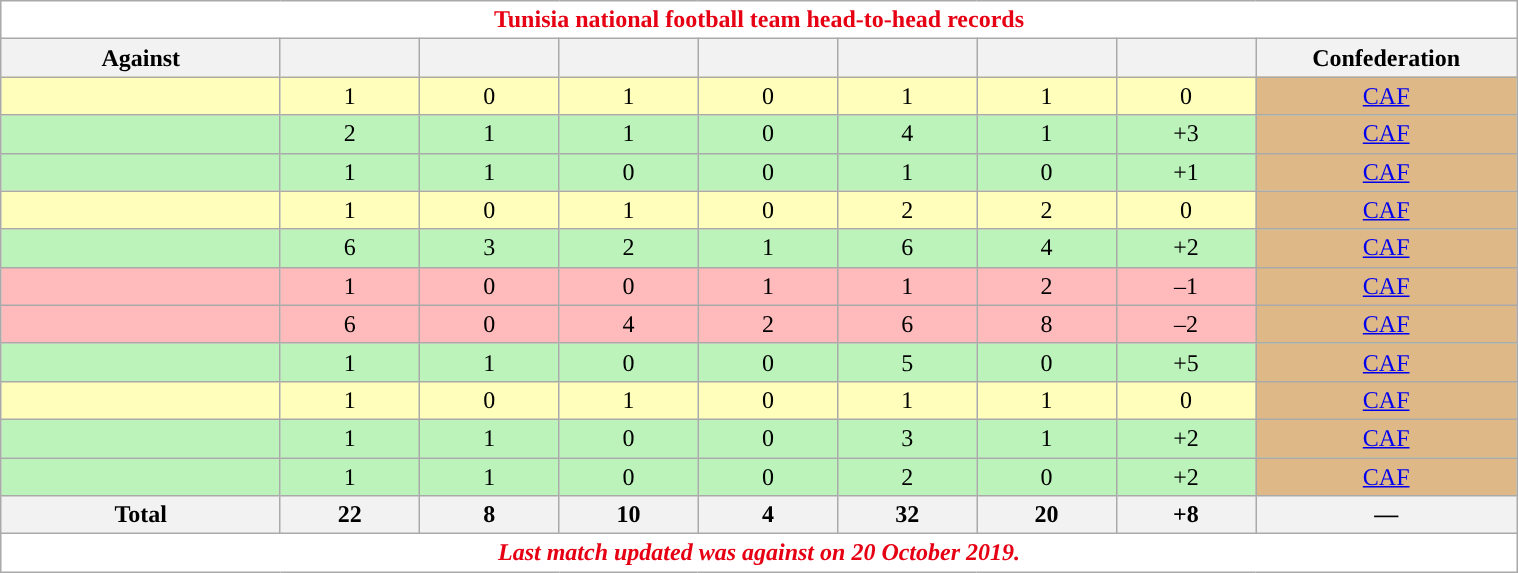<table class="wikitable sortable mw-collapsible mw-collapsed" style="text-align:center; margin:0.5em auto; width:80%">
<tr>
<th colspan="9" style="background:#FFFFFF; color:#E70013; ">Tunisia national football team head-to-head records</th>
</tr>
<tr>
<th width=10%>Against</th>
<th width=5%></th>
<th width=5%></th>
<th width=5%></th>
<th width=5%></th>
<th width=5%></th>
<th width=5%></th>
<th width=5%></th>
<th width=8%>Confederation</th>
</tr>
<tr bgcolor="#ffffbb">
<td align=left></td>
<td>1</td>
<td>0</td>
<td>1</td>
<td>0</td>
<td>1</td>
<td>1</td>
<td>0</td>
<td bgcolor="#DEB887"><a href='#'>CAF</a></td>
</tr>
<tr bgcolor="#bbf3bb">
<td align=left></td>
<td>2</td>
<td>1</td>
<td>1</td>
<td>0</td>
<td>4</td>
<td>1</td>
<td>+3</td>
<td bgcolor="#DEB887"><a href='#'>CAF</a></td>
</tr>
<tr bgcolor="#bbf3bb">
<td align=left></td>
<td>1</td>
<td>1</td>
<td>0</td>
<td>0</td>
<td>1</td>
<td>0</td>
<td>+1</td>
<td bgcolor="#DEB887"><a href='#'>CAF</a></td>
</tr>
<tr bgcolor="#ffffbb">
<td align=left></td>
<td>1</td>
<td>0</td>
<td>1</td>
<td>0</td>
<td>2</td>
<td>2</td>
<td>0</td>
<td bgcolor="#DEB887"><a href='#'>CAF</a></td>
</tr>
<tr bgcolor="#bbf3bb">
<td align=left></td>
<td>6</td>
<td>3</td>
<td>2</td>
<td>1</td>
<td>6</td>
<td>4</td>
<td>+2</td>
<td bgcolor="#DEB887"><a href='#'>CAF</a></td>
</tr>
<tr bgcolor="#ffbbbb">
<td align=left></td>
<td>1</td>
<td>0</td>
<td>0</td>
<td>1</td>
<td>1</td>
<td>2</td>
<td>–1</td>
<td bgcolor="#DEB887"><a href='#'>CAF</a></td>
</tr>
<tr bgcolor="#ffbbbb">
<td align=left></td>
<td>6</td>
<td>0</td>
<td>4</td>
<td>2</td>
<td>6</td>
<td>8</td>
<td>–2</td>
<td bgcolor="#DEB887"><a href='#'>CAF</a></td>
</tr>
<tr bgcolor="#bbf3bb">
<td align=left></td>
<td>1</td>
<td>1</td>
<td>0</td>
<td>0</td>
<td>5</td>
<td>0</td>
<td>+5</td>
<td bgcolor="#DEB887"><a href='#'>CAF</a></td>
</tr>
<tr bgcolor="#ffffbb">
<td align=left></td>
<td>1</td>
<td>0</td>
<td>1</td>
<td>0</td>
<td>1</td>
<td>1</td>
<td>0</td>
<td bgcolor="#DEB887"><a href='#'>CAF</a></td>
</tr>
<tr bgcolor="#bbf3bb">
<td align=left></td>
<td>1</td>
<td>1</td>
<td>0</td>
<td>0</td>
<td>3</td>
<td>1</td>
<td>+2</td>
<td bgcolor="#DEB887"><a href='#'>CAF</a></td>
</tr>
<tr bgcolor="#bbf3bb">
<td align=left></td>
<td>1</td>
<td>1</td>
<td>0</td>
<td>0</td>
<td>2</td>
<td>0</td>
<td>+2</td>
<td bgcolor="#DEB887"><a href='#'>CAF</a></td>
</tr>
<tr>
<th>Total</th>
<th>22</th>
<th>8</th>
<th>10</th>
<th>4</th>
<th>32</th>
<th>20</th>
<th>+8</th>
<th>—</th>
</tr>
<tr>
<th colspan="9" style="background:#FFFFFF; color:#E70013; "><em>Last match updated was against  <a href='#'></a> on 20 October 2019.</em></th>
</tr>
</table>
